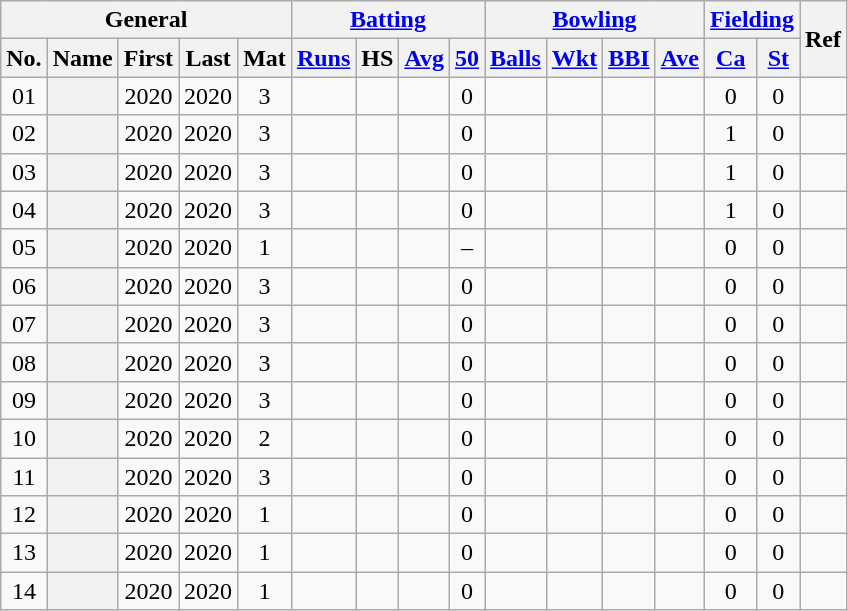<table class="wikitable plainrowheaders sortable">
<tr align="center">
<th scope="col" colspan=5 class="unsortable">General</th>
<th scope="col" colspan=4 class="unsortable"><a href='#'>Batting</a></th>
<th scope="col" colspan=4 class="unsortable"><a href='#'>Bowling</a></th>
<th scope="col" colspan=2 class="unsortable"><a href='#'>Fielding</a></th>
<th scope="col" rowspan=2 class="unsortable">Ref</th>
</tr>
<tr align="center">
<th scope="col">No.</th>
<th scope="col">Name</th>
<th scope="col">First</th>
<th scope="col">Last</th>
<th scope="col">Mat</th>
<th scope="col"><a href='#'>Runs</a></th>
<th scope="col">HS</th>
<th scope="col"><a href='#'>Avg</a></th>
<th scope="col"><a href='#'>50</a></th>
<th scope="col"><a href='#'>Balls</a></th>
<th scope="col"><a href='#'>Wkt</a></th>
<th scope="col"><a href='#'>BBI</a></th>
<th scope="col"><a href='#'>Ave</a></th>
<th scope="col"><a href='#'>Ca</a></th>
<th scope="col"><a href='#'>St</a></th>
</tr>
<tr align="center">
<td><span>0</span>1</td>
<th scope="row" align="left"></th>
<td>2020</td>
<td>2020</td>
<td>3</td>
<td></td>
<td></td>
<td></td>
<td>0</td>
<td></td>
<td></td>
<td></td>
<td></td>
<td>0</td>
<td>0</td>
<td></td>
</tr>
<tr align="center">
<td><span>0</span>2</td>
<th scope="row" align="left"></th>
<td>2020</td>
<td>2020</td>
<td>3</td>
<td></td>
<td></td>
<td></td>
<td>0</td>
<td></td>
<td></td>
<td></td>
<td></td>
<td>1</td>
<td>0</td>
<td></td>
</tr>
<tr align="center">
<td><span>0</span>3</td>
<th scope="row" align="left"></th>
<td>2020</td>
<td>2020</td>
<td>3</td>
<td></td>
<td></td>
<td></td>
<td>0</td>
<td></td>
<td></td>
<td></td>
<td></td>
<td>1</td>
<td>0</td>
<td></td>
</tr>
<tr align="center">
<td><span>0</span>4</td>
<th scope="row" align="left"></th>
<td>2020</td>
<td>2020</td>
<td>3</td>
<td></td>
<td></td>
<td></td>
<td>0</td>
<td></td>
<td></td>
<td></td>
<td></td>
<td>1</td>
<td>0</td>
<td></td>
</tr>
<tr align="center">
<td><span>0</span>5</td>
<th scope="row" align="left"></th>
<td>2020</td>
<td>2020</td>
<td>1</td>
<td></td>
<td></td>
<td></td>
<td>–</td>
<td></td>
<td></td>
<td></td>
<td></td>
<td>0</td>
<td>0</td>
<td></td>
</tr>
<tr align="center">
<td><span>0</span>6</td>
<th scope="row" align="left"></th>
<td>2020</td>
<td>2020</td>
<td>3</td>
<td></td>
<td></td>
<td></td>
<td>0</td>
<td></td>
<td></td>
<td></td>
<td></td>
<td>0</td>
<td>0</td>
<td></td>
</tr>
<tr align="center">
<td><span>0</span>7</td>
<th scope="row" align="left"></th>
<td>2020</td>
<td>2020</td>
<td>3</td>
<td></td>
<td></td>
<td></td>
<td>0</td>
<td></td>
<td></td>
<td></td>
<td></td>
<td>0</td>
<td>0</td>
<td></td>
</tr>
<tr align="center">
<td><span>0</span>8</td>
<th scope="row" align="left"></th>
<td>2020</td>
<td>2020</td>
<td>3</td>
<td></td>
<td></td>
<td></td>
<td>0</td>
<td></td>
<td></td>
<td></td>
<td></td>
<td>0</td>
<td>0</td>
<td></td>
</tr>
<tr align="center">
<td><span>0</span>9</td>
<th scope="row" align="left"></th>
<td>2020</td>
<td>2020</td>
<td>3</td>
<td></td>
<td></td>
<td></td>
<td>0</td>
<td></td>
<td></td>
<td></td>
<td></td>
<td>0</td>
<td>0</td>
<td></td>
</tr>
<tr align="center">
<td>10</td>
<th scope="row" align="left"></th>
<td>2020</td>
<td>2020</td>
<td>2</td>
<td></td>
<td></td>
<td></td>
<td>0</td>
<td></td>
<td></td>
<td></td>
<td></td>
<td>0</td>
<td>0</td>
<td></td>
</tr>
<tr align="center">
<td>11</td>
<th scope="row" align="left"></th>
<td>2020</td>
<td>2020</td>
<td>3</td>
<td></td>
<td></td>
<td></td>
<td>0</td>
<td></td>
<td></td>
<td></td>
<td></td>
<td>0</td>
<td>0</td>
<td></td>
</tr>
<tr align="center">
<td>12</td>
<th scope="row" align="left"></th>
<td>2020</td>
<td>2020</td>
<td>1</td>
<td></td>
<td></td>
<td></td>
<td>0</td>
<td></td>
<td></td>
<td></td>
<td></td>
<td>0</td>
<td>0</td>
<td></td>
</tr>
<tr align="center">
<td>13</td>
<th scope="row" align="left"></th>
<td>2020</td>
<td>2020</td>
<td>1</td>
<td></td>
<td></td>
<td></td>
<td>0</td>
<td></td>
<td></td>
<td></td>
<td></td>
<td>0</td>
<td>0</td>
<td></td>
</tr>
<tr align="center">
<td>14</td>
<th scope="row" align="left"></th>
<td>2020</td>
<td>2020</td>
<td>1</td>
<td></td>
<td></td>
<td></td>
<td>0</td>
<td></td>
<td></td>
<td></td>
<td></td>
<td>0</td>
<td>0</td>
<td></td>
</tr>
</table>
